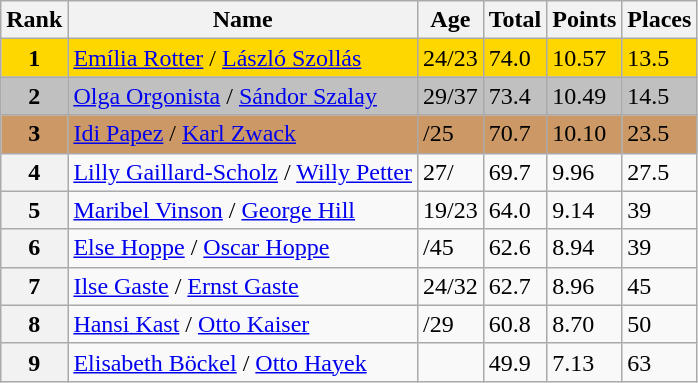<table class="wikitable">
<tr>
<th>Rank</th>
<th>Name</th>
<th>Age</th>
<th>Total</th>
<th>Points</th>
<th>Places</th>
</tr>
<tr bgcolor=gold>
<td align=center><strong>1</strong></td>
<td> <a href='#'>Emília Rotter</a> / <a href='#'>László Szollás</a></td>
<td>24/23</td>
<td>74.0</td>
<td>10.57</td>
<td>13.5</td>
</tr>
<tr bgcolor=silver>
<td align=center><strong>2</strong></td>
<td> <a href='#'>Olga Orgonista</a> / <a href='#'>Sándor Szalay</a></td>
<td>29/37</td>
<td>73.4</td>
<td>10.49</td>
<td>14.5</td>
</tr>
<tr bgcolor=cc9966>
<td align=center><strong>3</strong></td>
<td> <a href='#'>Idi Papez</a> / <a href='#'>Karl Zwack</a></td>
<td>/25</td>
<td>70.7</td>
<td>10.10</td>
<td>23.5</td>
</tr>
<tr>
<th>4</th>
<td> <a href='#'>Lilly Gaillard-Scholz</a> / <a href='#'>Willy Petter</a></td>
<td>27/</td>
<td>69.7</td>
<td>9.96</td>
<td>27.5</td>
</tr>
<tr>
<th>5</th>
<td> <a href='#'>Maribel Vinson</a> / <a href='#'>George Hill</a></td>
<td>19/23</td>
<td>64.0</td>
<td>9.14</td>
<td>39</td>
</tr>
<tr>
<th>6</th>
<td> <a href='#'>Else Hoppe</a> / <a href='#'>Oscar Hoppe</a></td>
<td>/45</td>
<td>62.6</td>
<td>8.94</td>
<td>39</td>
</tr>
<tr>
<th>7</th>
<td> <a href='#'>Ilse Gaste</a> / <a href='#'>Ernst Gaste</a></td>
<td>24/32</td>
<td>62.7</td>
<td>8.96</td>
<td>45</td>
</tr>
<tr>
<th>8</th>
<td> <a href='#'>Hansi Kast</a> / <a href='#'>Otto Kaiser</a></td>
<td>/29</td>
<td>60.8</td>
<td>8.70</td>
<td>50</td>
</tr>
<tr>
<th>9</th>
<td> <a href='#'>Elisabeth Böckel</a> / <a href='#'>Otto Hayek</a></td>
<td></td>
<td>49.9</td>
<td>7.13</td>
<td>63</td>
</tr>
</table>
